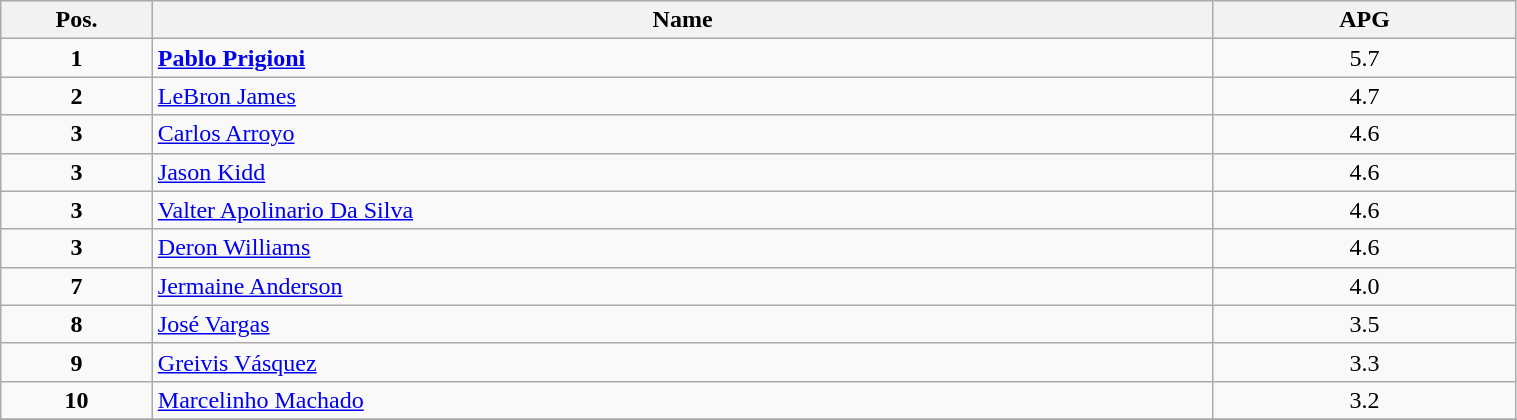<table class=wikitable width="80%">
<tr>
<th width="10%">Pos.</th>
<th width="70%">Name</th>
<th width="20%">APG</th>
</tr>
<tr>
<td align=center><strong>1</strong></td>
<td> <strong><a href='#'>Pablo Prigioni</a></strong></td>
<td align=center>5.7</td>
</tr>
<tr>
<td align=center><strong>2</strong></td>
<td> <a href='#'>LeBron James</a></td>
<td align=center>4.7</td>
</tr>
<tr>
<td align=center><strong>3</strong></td>
<td> <a href='#'>Carlos Arroyo</a></td>
<td align=center>4.6</td>
</tr>
<tr>
<td align=center><strong>3</strong></td>
<td> <a href='#'>Jason Kidd</a></td>
<td align=center>4.6</td>
</tr>
<tr>
<td align=center><strong>3</strong></td>
<td> <a href='#'>Valter Apolinario Da Silva</a></td>
<td align=center>4.6</td>
</tr>
<tr>
<td align=center><strong>3</strong></td>
<td> <a href='#'>Deron Williams</a></td>
<td align=center>4.6</td>
</tr>
<tr>
<td align=center><strong>7</strong></td>
<td> <a href='#'>Jermaine Anderson</a></td>
<td align=center>4.0</td>
</tr>
<tr>
<td align=center><strong>8</strong></td>
<td> <a href='#'>José Vargas</a></td>
<td align=center>3.5</td>
</tr>
<tr>
<td align=center><strong>9</strong></td>
<td> <a href='#'>Greivis Vásquez</a></td>
<td align=center>3.3</td>
</tr>
<tr>
<td align=center><strong>10</strong></td>
<td> <a href='#'>Marcelinho Machado</a></td>
<td align=center>3.2</td>
</tr>
<tr>
</tr>
</table>
